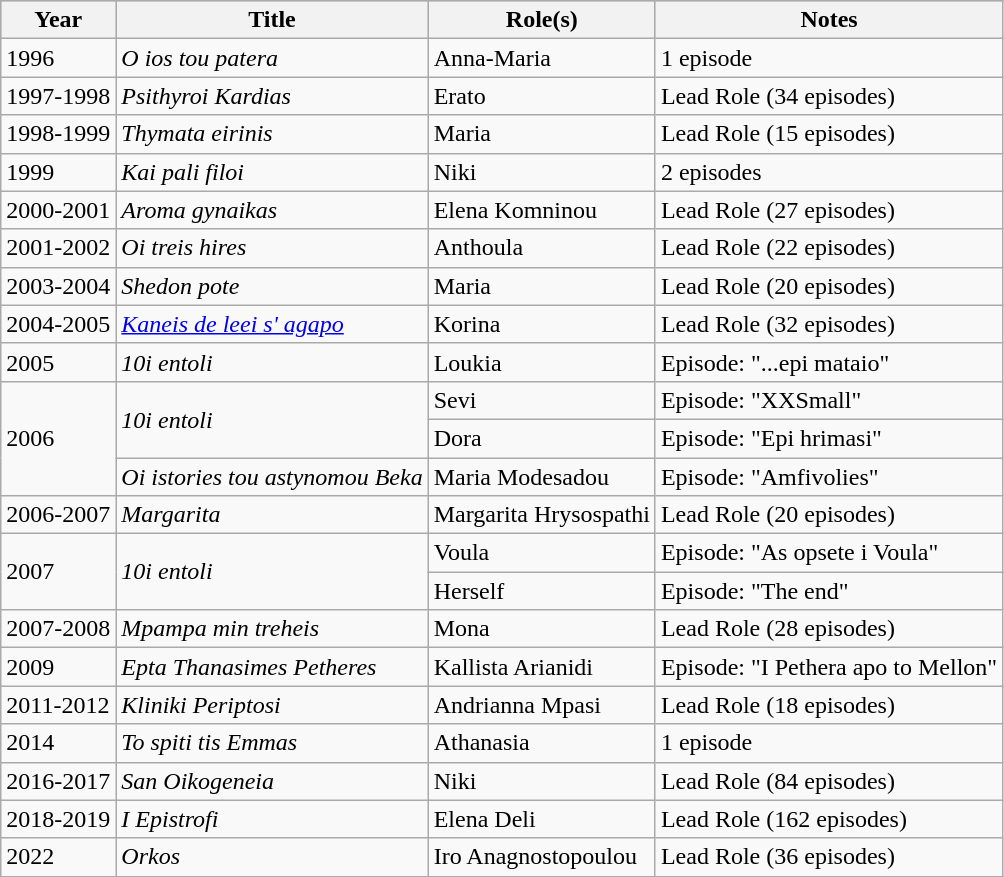<table class="wikitable">
<tr style="background:#b0c4de; text-align:center;">
<th>Year</th>
<th>Title</th>
<th>Role(s)</th>
<th>Notes</th>
</tr>
<tr>
<td>1996</td>
<td><em>O ios tou patera</em></td>
<td>Anna-Maria</td>
<td>1 episode</td>
</tr>
<tr>
<td>1997-1998</td>
<td><em>Psithyroi Kardias</em></td>
<td>Erato</td>
<td>Lead Role (34 episodes)</td>
</tr>
<tr>
<td>1998-1999</td>
<td><em>Thymata eirinis</em></td>
<td>Maria</td>
<td>Lead Role (15 episodes)</td>
</tr>
<tr>
<td>1999</td>
<td><em>Kai pali filoi</em></td>
<td>Niki</td>
<td>2 episodes</td>
</tr>
<tr>
<td>2000-2001</td>
<td><em>Aroma gynaikas</em></td>
<td>Elena Komninou</td>
<td>Lead Role (27 episodes)</td>
</tr>
<tr>
<td>2001-2002</td>
<td><em>Oi treis hires</em></td>
<td>Anthoula</td>
<td>Lead Role (22 episodes)</td>
</tr>
<tr>
<td>2003-2004</td>
<td><em>Shedon pote</em></td>
<td>Maria</td>
<td>Lead Role (20 episodes)</td>
</tr>
<tr>
<td>2004-2005</td>
<td><em><a href='#'>Kaneis de leei s' agapo</a></em></td>
<td>Korina</td>
<td>Lead Role (32 episodes)</td>
</tr>
<tr>
<td>2005</td>
<td><em>10i entoli</em></td>
<td>Loukia</td>
<td>Episode: "...epi mataio"</td>
</tr>
<tr>
<td rowspan="3">2006</td>
<td rowspan="2"><em>10i entoli</em></td>
<td>Sevi</td>
<td>Episode: "XXSmall"</td>
</tr>
<tr>
<td>Dora</td>
<td>Episode: "Epi hrimasi"</td>
</tr>
<tr>
<td><em>Oi istories tou astynomou Beka</em></td>
<td>Maria Modesadou</td>
<td>Episode: "Amfivolies"</td>
</tr>
<tr>
<td>2006-2007</td>
<td><em>Margarita</em></td>
<td>Margarita Hrysospathi</td>
<td>Lead Role (20 episodes)</td>
</tr>
<tr>
<td rowspan="2">2007</td>
<td rowspan="2"><em>10i entoli</em></td>
<td>Voula</td>
<td>Episode: "As opsete i Voula"</td>
</tr>
<tr>
<td>Herself</td>
<td>Episode: "The end"</td>
</tr>
<tr>
<td>2007-2008</td>
<td><em>Mpampa min treheis</em></td>
<td>Mona</td>
<td>Lead Role (28 episodes)</td>
</tr>
<tr>
<td>2009</td>
<td><em>Epta Thanasimes Petheres</em></td>
<td>Kallista Arianidi</td>
<td>Episode: "I Pethera apo to Mellon"</td>
</tr>
<tr>
<td>2011-2012</td>
<td><em>Kliniki Periptosi</em></td>
<td>Andrianna Mpasi</td>
<td>Lead Role (18 episodes)</td>
</tr>
<tr>
<td>2014</td>
<td><em>To spiti tis Emmas</em></td>
<td>Athanasia</td>
<td>1 episode</td>
</tr>
<tr>
<td>2016-2017</td>
<td><em>San Oikogeneia</em></td>
<td>Niki</td>
<td>Lead Role (84 episodes)</td>
</tr>
<tr>
<td>2018-2019</td>
<td><em>I Epistrofi</em></td>
<td>Elena Deli</td>
<td>Lead Role (162 episodes)</td>
</tr>
<tr>
<td>2022</td>
<td><em>Orkos</em></td>
<td>Iro Anagnostopoulou</td>
<td>Lead Role (36 episodes)</td>
</tr>
</table>
